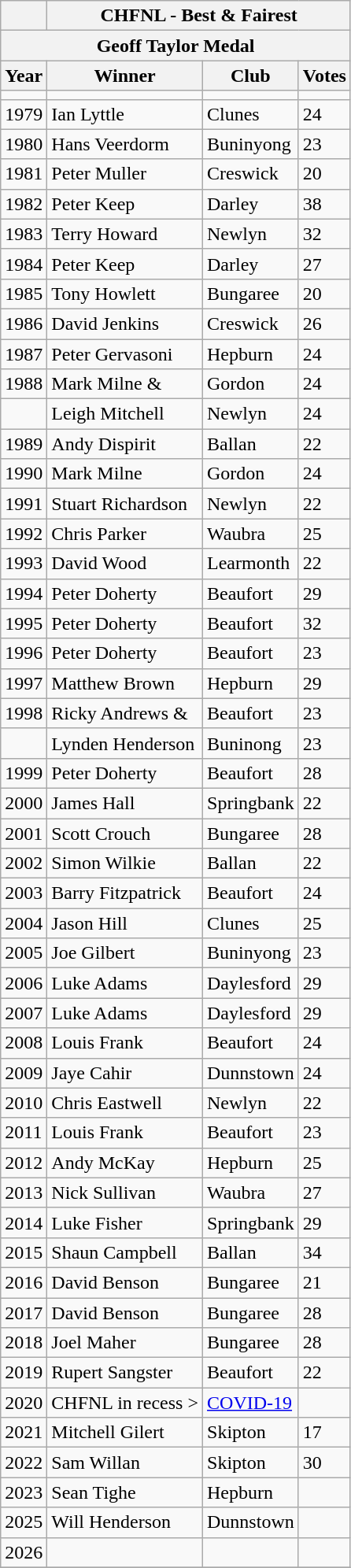<table class="wikitable collapsible collapsed">
<tr>
<th></th>
<th colspan=9>CHFNL - Best & Fairest</th>
</tr>
<tr>
<th colspan=10>Geoff Taylor Medal</th>
</tr>
<tr>
<th>Year</th>
<th>Winner</th>
<th>Club</th>
<th>Votes</th>
</tr>
<tr>
<td></td>
<td></td>
<td></td>
<td></td>
</tr>
<tr>
<td>1979</td>
<td>Ian Lyttle</td>
<td>Clunes</td>
<td>24</td>
</tr>
<tr>
<td>1980</td>
<td>Hans Veerdorm</td>
<td>Buninyong</td>
<td>23</td>
</tr>
<tr>
<td>1981</td>
<td>Peter Muller</td>
<td>Creswick</td>
<td>20</td>
</tr>
<tr>
<td>1982</td>
<td>Peter Keep</td>
<td>Darley</td>
<td>38</td>
</tr>
<tr>
<td>1983</td>
<td>Terry Howard</td>
<td>Newlyn</td>
<td>32</td>
</tr>
<tr>
<td>1984</td>
<td>Peter Keep</td>
<td>Darley</td>
<td>27</td>
</tr>
<tr>
<td>1985</td>
<td>Tony Howlett</td>
<td>Bungaree</td>
<td>20</td>
</tr>
<tr>
<td>1986</td>
<td>David Jenkins</td>
<td>Creswick</td>
<td>26</td>
</tr>
<tr>
<td>1987</td>
<td>Peter Gervasoni</td>
<td>Hepburn</td>
<td>24</td>
</tr>
<tr>
<td>1988</td>
<td>Mark Milne  &</td>
<td>Gordon</td>
<td>24</td>
</tr>
<tr>
<td></td>
<td>Leigh Mitchell</td>
<td>Newlyn</td>
<td>24</td>
</tr>
<tr>
<td>1989</td>
<td>Andy Dispirit</td>
<td>Ballan</td>
<td>22</td>
</tr>
<tr>
<td>1990</td>
<td>Mark Milne</td>
<td>Gordon</td>
<td>24</td>
</tr>
<tr>
<td>1991</td>
<td>Stuart Richardson</td>
<td>Newlyn</td>
<td>22</td>
</tr>
<tr>
<td>1992</td>
<td>Chris Parker</td>
<td>Waubra</td>
<td>25</td>
</tr>
<tr>
<td>1993</td>
<td>David Wood</td>
<td>Learmonth</td>
<td>22</td>
</tr>
<tr>
<td>1994</td>
<td>Peter Doherty</td>
<td>Beaufort</td>
<td>29</td>
</tr>
<tr>
<td>1995</td>
<td>Peter Doherty</td>
<td>Beaufort</td>
<td>32</td>
</tr>
<tr>
<td>1996</td>
<td>Peter Doherty</td>
<td>Beaufort</td>
<td>23</td>
</tr>
<tr>
<td>1997</td>
<td>Matthew Brown</td>
<td>Hepburn</td>
<td>29</td>
</tr>
<tr>
<td>1998</td>
<td>Ricky Andrews &</td>
<td>Beaufort</td>
<td>23</td>
</tr>
<tr>
<td></td>
<td>Lynden Henderson</td>
<td>Buninong</td>
<td>23</td>
</tr>
<tr>
<td>1999</td>
<td>Peter Doherty</td>
<td>Beaufort</td>
<td>28</td>
</tr>
<tr>
<td>2000</td>
<td>James Hall</td>
<td>Springbank</td>
<td>22</td>
</tr>
<tr>
<td>2001</td>
<td>Scott Crouch</td>
<td>Bungaree</td>
<td>28</td>
</tr>
<tr>
<td>2002</td>
<td>Simon Wilkie</td>
<td>Ballan</td>
<td>22</td>
</tr>
<tr>
<td>2003</td>
<td>Barry Fitzpatrick</td>
<td>Beaufort</td>
<td>24</td>
</tr>
<tr>
<td>2004</td>
<td>Jason Hill</td>
<td>Clunes</td>
<td>25</td>
</tr>
<tr>
<td>2005</td>
<td>Joe Gilbert</td>
<td>Buninyong</td>
<td>23</td>
</tr>
<tr>
<td>2006</td>
<td>Luke Adams</td>
<td>Daylesford</td>
<td>29</td>
</tr>
<tr>
<td>2007</td>
<td>Luke Adams</td>
<td>Daylesford</td>
<td>29</td>
</tr>
<tr>
<td>2008</td>
<td>Louis Frank</td>
<td>Beaufort</td>
<td>24</td>
</tr>
<tr>
<td>2009</td>
<td>Jaye Cahir</td>
<td>Dunnstown</td>
<td>24</td>
</tr>
<tr>
<td>2010</td>
<td>Chris Eastwell</td>
<td>Newlyn</td>
<td>22</td>
</tr>
<tr>
<td>2011</td>
<td>Louis Frank</td>
<td>Beaufort</td>
<td>23</td>
</tr>
<tr>
<td>2012</td>
<td>Andy McKay</td>
<td>Hepburn</td>
<td>25</td>
</tr>
<tr>
<td>2013</td>
<td>Nick Sullivan</td>
<td>Waubra</td>
<td>27</td>
</tr>
<tr>
<td>2014</td>
<td>Luke Fisher</td>
<td>Springbank</td>
<td>29</td>
</tr>
<tr>
<td>2015</td>
<td>Shaun Campbell</td>
<td>Ballan</td>
<td>34</td>
</tr>
<tr>
<td>2016</td>
<td>David Benson</td>
<td>Bungaree</td>
<td>21</td>
</tr>
<tr>
<td>2017</td>
<td>David Benson</td>
<td>Bungaree</td>
<td>28</td>
</tr>
<tr>
<td>2018</td>
<td>Joel Maher</td>
<td>Bungaree</td>
<td>28</td>
</tr>
<tr>
<td>2019</td>
<td>Rupert Sangster</td>
<td>Beaufort</td>
<td>22</td>
</tr>
<tr>
<td>2020</td>
<td>CHFNL in recess ></td>
<td><a href='#'>COVID-19</a></td>
<td></td>
</tr>
<tr>
<td>2021</td>
<td>Mitchell Gilert</td>
<td>Skipton</td>
<td>17</td>
</tr>
<tr>
<td>2022</td>
<td>Sam Willan</td>
<td>Skipton</td>
<td>30</td>
</tr>
<tr>
<td>2023</td>
<td>Sean Tighe</td>
<td>Hepburn</td>
<td></td>
</tr>
<tr>
<td>2025</td>
<td>Will Henderson</td>
<td>Dunnstown</td>
<td></td>
</tr>
<tr>
<td>2026</td>
<td></td>
<td></td>
<td></td>
</tr>
<tr>
</tr>
</table>
